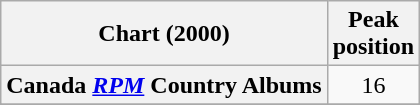<table class="wikitable sortable plainrowheaders" style="text-align:center">
<tr>
<th scope="col">Chart (2000)</th>
<th scope="col">Peak<br> position</th>
</tr>
<tr>
<th scope="row">Canada <em><a href='#'>RPM</a></em> Country Albums</th>
<td>16</td>
</tr>
<tr>
</tr>
<tr>
</tr>
<tr>
</tr>
</table>
